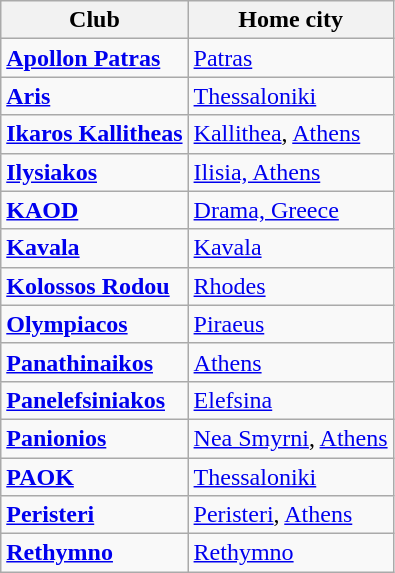<table class="wikitable">
<tr>
<th>Club</th>
<th>Home city</th>
</tr>
<tr>
<td align="left"><strong><a href='#'>Apollon Patras</a></strong></td>
<td><a href='#'>Patras</a></td>
</tr>
<tr>
<td align="left"><strong><a href='#'>Aris</a></strong></td>
<td><a href='#'>Thessaloniki</a></td>
</tr>
<tr>
<td align="left"><strong><a href='#'>Ikaros Kallitheas</a></strong></td>
<td><a href='#'>Kallithea</a>, <a href='#'>Athens</a></td>
</tr>
<tr>
<td align="left"><strong><a href='#'>Ilysiakos</a></strong></td>
<td><a href='#'>Ilisia, Athens</a></td>
</tr>
<tr>
<td align="left"><strong><a href='#'>KAOD</a></strong></td>
<td><a href='#'>Drama, Greece</a></td>
</tr>
<tr>
<td align="left"><strong><a href='#'>Kavala</a></strong></td>
<td><a href='#'>Kavala</a></td>
</tr>
<tr>
<td align="left"><strong><a href='#'>Kolossos Rodou</a></strong></td>
<td><a href='#'>Rhodes</a></td>
</tr>
<tr>
<td align="left"><strong><a href='#'>Olympiacos</a></strong></td>
<td><a href='#'>Piraeus</a></td>
</tr>
<tr>
<td align="left"><strong><a href='#'>Panathinaikos</a></strong></td>
<td><a href='#'>Athens</a></td>
</tr>
<tr>
<td align="left"><strong><a href='#'>Panelefsiniakos</a></strong></td>
<td><a href='#'>Elefsina</a></td>
</tr>
<tr>
<td align="left"><strong><a href='#'>Panionios</a></strong></td>
<td><a href='#'>Nea Smyrni</a>, <a href='#'>Athens</a></td>
</tr>
<tr>
<td align="left"><strong><a href='#'>PAOK</a></strong></td>
<td><a href='#'>Thessaloniki</a></td>
</tr>
<tr>
<td align="left"><strong><a href='#'>Peristeri</a></strong></td>
<td><a href='#'>Peristeri</a>, <a href='#'>Athens</a></td>
</tr>
<tr>
<td align="left"><strong><a href='#'>Rethymno</a></strong></td>
<td><a href='#'>Rethymno</a></td>
</tr>
</table>
